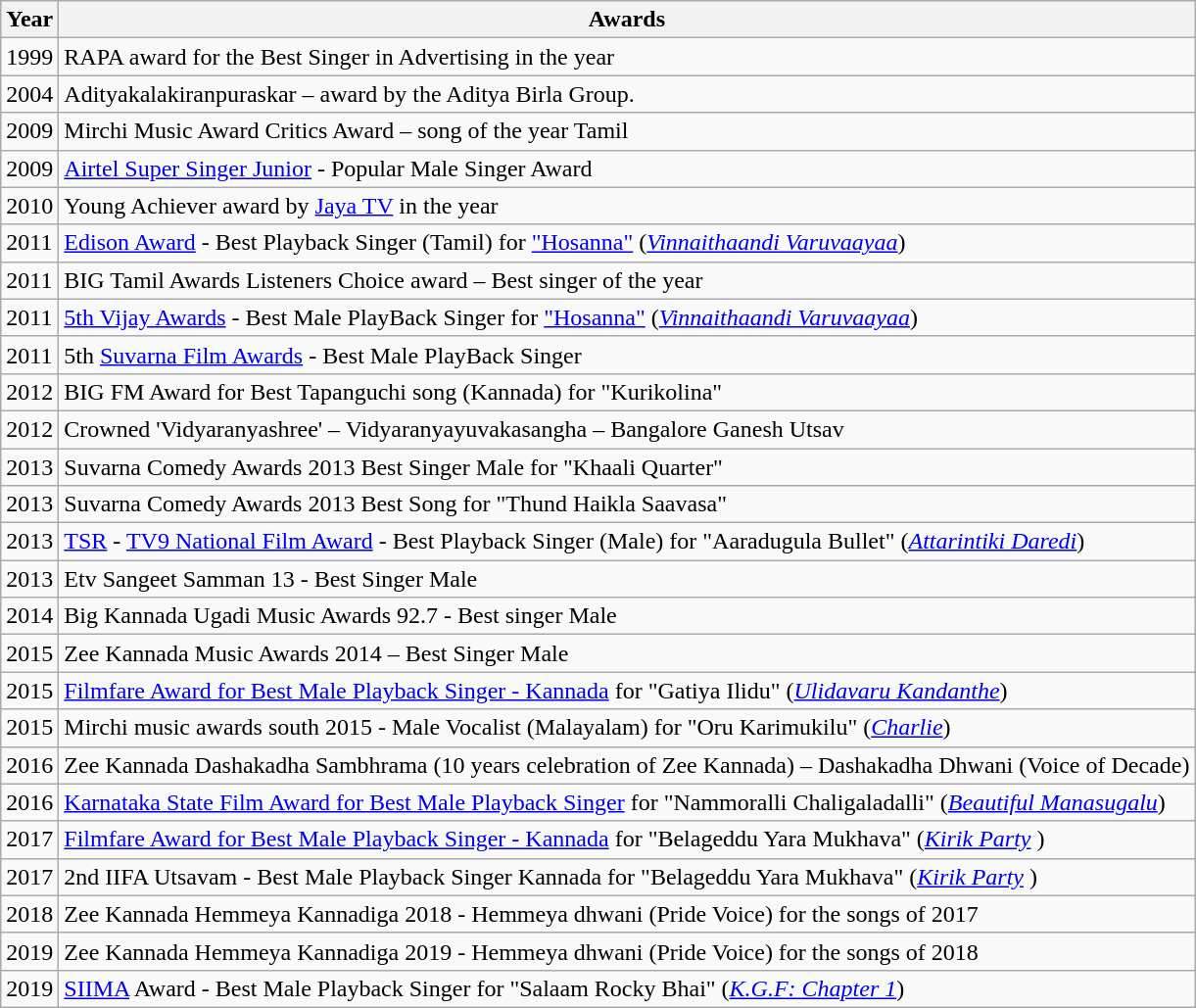<table class="wikitable sortable">
<tr>
<th>Year</th>
<th>Awards</th>
</tr>
<tr>
<td>1999</td>
<td>RAPA award for the Best Singer in Advertising in the year</td>
</tr>
<tr>
<td>2004</td>
<td>Adityakalakiranpuraskar – award by the Aditya Birla Group.</td>
</tr>
<tr>
<td>2009</td>
<td>Mirchi Music Award Critics Award – song of the year Tamil</td>
</tr>
<tr>
<td>2009</td>
<td><a href='#'>Airtel Super Singer Junior</a> - Popular Male Singer Award</td>
</tr>
<tr>
<td>2010</td>
<td>Young Achiever award by <a href='#'>Jaya TV</a> in the year</td>
</tr>
<tr>
<td>2011</td>
<td><a href='#'>Edison Award</a> - Best Playback Singer (Tamil) for <a href='#'>"Hosanna"</a> (<em><a href='#'>Vinnaithaandi Varuvaayaa</a></em>)</td>
</tr>
<tr>
<td>2011</td>
<td>BIG Tamil Awards Listeners Choice award – Best singer of the year</td>
</tr>
<tr>
<td>2011</td>
<td><a href='#'>5th Vijay Awards</a> - Best Male PlayBack Singer for <a href='#'>"Hosanna"</a> (<em><a href='#'>Vinnaithaandi Varuvaayaa</a></em>)</td>
</tr>
<tr>
<td>2011</td>
<td>5th <a href='#'>Suvarna Film Awards</a> - Best Male PlayBack Singer</td>
</tr>
<tr>
<td>2012</td>
<td>BIG FM Award for Best Tapanguchi song (Kannada) for "Kurikolina"</td>
</tr>
<tr>
<td>2012</td>
<td>Crowned 'Vidyaranyashree' – Vidyaranyayuvakasangha – Bangalore Ganesh Utsav</td>
</tr>
<tr>
<td>2013</td>
<td>Suvarna Comedy Awards 2013 Best Singer Male for "Khaali Quarter"</td>
</tr>
<tr>
<td>2013</td>
<td>Suvarna Comedy Awards 2013 Best Song for "Thund Haikla Saavasa"</td>
</tr>
<tr>
<td>2013</td>
<td><a href='#'>TSR</a> - <a href='#'>TV9 National Film Award</a> - Best Playback Singer (Male) for "Aaradugula Bullet" (<em><a href='#'>Attarintiki Daredi</a></em>)</td>
</tr>
<tr>
<td>2013</td>
<td>Etv Sangeet Samman 13 - Best Singer Male</td>
</tr>
<tr>
<td>2014</td>
<td>Big Kannada Ugadi Music Awards 92.7 - Best singer Male</td>
</tr>
<tr>
<td>2015</td>
<td>Zee Kannada Music Awards 2014 – Best Singer Male</td>
</tr>
<tr>
<td>2015</td>
<td><a href='#'>Filmfare Award for Best Male Playback Singer - Kannada</a> for "Gatiya Ilidu" (<em><a href='#'>Ulidavaru Kandanthe</a></em>)</td>
</tr>
<tr>
<td>2015</td>
<td>Mirchi music awards south 2015 - Male Vocalist (Malayalam) for "Oru Karimukilu" (<em><a href='#'>Charlie</a></em>)</td>
</tr>
<tr>
<td>2016</td>
<td>Zee Kannada Dashakadha Sambhrama (10 years celebration of Zee Kannada) – Dashakadha Dhwani (Voice of Decade)</td>
</tr>
<tr>
<td>2016</td>
<td><a href='#'>Karnataka State Film Award for Best Male Playback Singer</a> for "Nammoralli Chaligaladalli" (<em><a href='#'>Beautiful Manasugalu</a></em>)</td>
</tr>
<tr>
<td>2017</td>
<td><a href='#'>Filmfare Award for Best Male Playback Singer - Kannada</a> for "Belageddu Yara Mukhava" (<em><a href='#'>Kirik Party</a></em> )</td>
</tr>
<tr>
<td>2017</td>
<td>2nd IIFA Utsavam - Best Male Playback Singer Kannada for "Belageddu Yara Mukhava" (<em><a href='#'>Kirik Party</a></em> )</td>
</tr>
<tr>
<td>2018</td>
<td>Zee Kannada Hemmeya Kannadiga 2018 - Hemmeya dhwani (Pride Voice) for the songs of 2017</td>
</tr>
<tr>
<td>2019</td>
<td>Zee Kannada Hemmeya Kannadiga 2019 - Hemmeya dhwani (Pride Voice) for the songs of 2018</td>
</tr>
<tr>
<td>2019</td>
<td><a href='#'>SIIMA</a> Award - Best Male Playback Singer for "Salaam Rocky Bhai" (<em><a href='#'>K.G.F: Chapter 1</a></em>)</td>
</tr>
</table>
